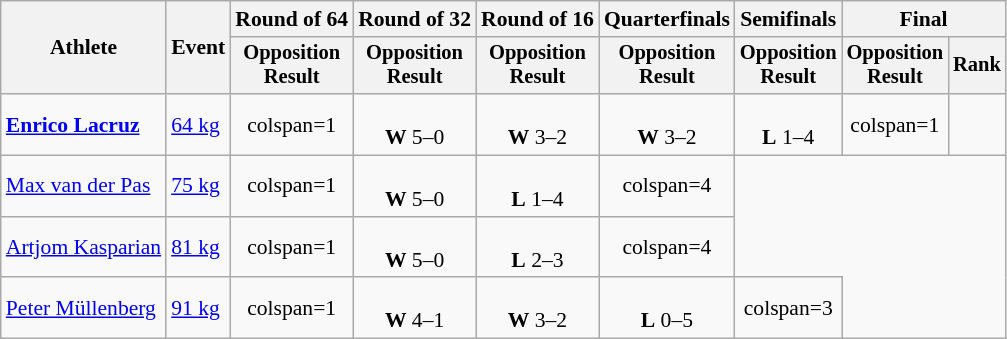<table class="wikitable" style="text-align:center; font-size:90%">
<tr>
<th rowspan=2>Athlete</th>
<th rowspan=2>Event</th>
<th>Round of 64</th>
<th>Round of 32</th>
<th>Round of 16</th>
<th>Quarterfinals</th>
<th>Semifinals</th>
<th colspan=2>Final</th>
</tr>
<tr style="font-size:95%">
<th>Opposition<br>Result</th>
<th>Opposition<br>Result</th>
<th>Opposition<br>Result</th>
<th>Opposition<br>Result</th>
<th>Opposition<br>Result</th>
<th>Opposition<br>Result</th>
<th>Rank</th>
</tr>
<tr>
<td align=left><strong><a href='#'>Enrico Lacruz</a></strong></td>
<td align=left><a href='#'>64 kg</a></td>
<td>colspan=1 </td>
<td><br><strong>W</strong> 5–0</td>
<td><br><strong>W</strong> 3–2</td>
<td><br><strong>W</strong> 3–2</td>
<td><br><strong>L</strong> 1–4</td>
<td>colspan=1 </td>
<td></td>
</tr>
<tr>
<td align=left><a href='#'>Max van der Pas</a></td>
<td align=left><a href='#'>75 kg</a></td>
<td>colspan=1 </td>
<td><br><strong>W</strong> 5–0</td>
<td><br><strong>L</strong> 1–4</td>
<td>colspan=4 </td>
</tr>
<tr>
<td align=left><a href='#'>Artjom Kasparian</a></td>
<td align=left><a href='#'>81 kg</a></td>
<td>colspan=1 </td>
<td><br><strong>W</strong> 5–0</td>
<td><br><strong>L</strong> 2–3</td>
<td>colspan=4 </td>
</tr>
<tr>
<td align=left><a href='#'>Peter Müllenberg</a></td>
<td align=left><a href='#'>91 kg</a></td>
<td>colspan=1 </td>
<td><br><strong>W</strong> 4–1</td>
<td><br><strong>W</strong> 3–2</td>
<td><br><strong>L</strong> 0–5</td>
<td>colspan=3 </td>
</tr>
</table>
